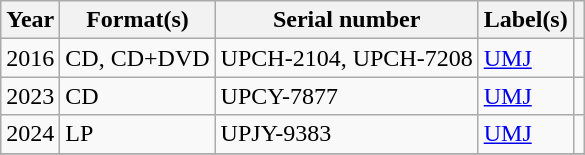<table class="wikitable sortable plainrowheaders">
<tr>
<th scope="col">Year</th>
<th scope="col">Format(s)</th>
<th scope="col">Serial number</th>
<th scope="col">Label(s)</th>
<th scope="col"></th>
</tr>
<tr>
<td>2016</td>
<td>CD, CD+DVD</td>
<td>UPCH-2104, UPCH-7208</td>
<td><a href='#'>UMJ</a></td>
<td></td>
</tr>
<tr>
<td>2023</td>
<td>CD</td>
<td>UPCY-7877</td>
<td><a href='#'>UMJ</a></td>
<td></td>
</tr>
<tr>
<td>2024</td>
<td>LP</td>
<td>UPJY-9383</td>
<td><a href='#'>UMJ</a></td>
<td></td>
</tr>
<tr>
</tr>
</table>
